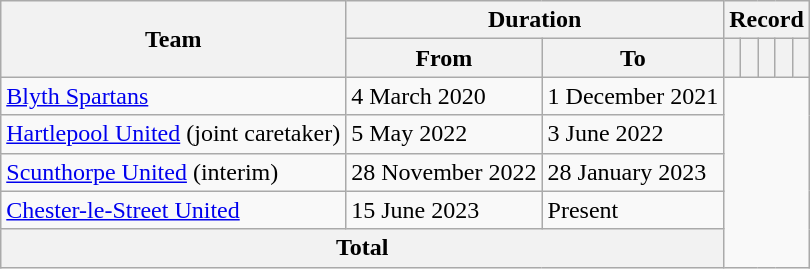<table class="wikitable unsortable plainrowheaders" style=text-align:center>
<tr>
<th rowspan=2>Team</th>
<th colspan=2>Duration</th>
<th colspan=5>Record</th>
</tr>
<tr>
<th>From</th>
<th>To</th>
<th></th>
<th></th>
<th></th>
<th></th>
<th></th>
</tr>
<tr>
<td align=left><a href='#'>Blyth Spartans</a></td>
<td align=left>4 March 2020</td>
<td align=left>1 December 2021<br></td>
</tr>
<tr>
<td align=left><a href='#'>Hartlepool United</a> (joint caretaker)</td>
<td align=left>5 May 2022</td>
<td align=left>3 June 2022<br></td>
</tr>
<tr>
<td align=left><a href='#'>Scunthorpe United</a> (interim)</td>
<td align=left>28 November 2022</td>
<td align=left>28 January 2023<br></td>
</tr>
<tr>
<td align=left><a href='#'>Chester-le-Street United</a></td>
<td align=left>15 June 2023</td>
<td align=left>Present<br></td>
</tr>
<tr>
<th colspan=3>Total<br></th>
</tr>
</table>
